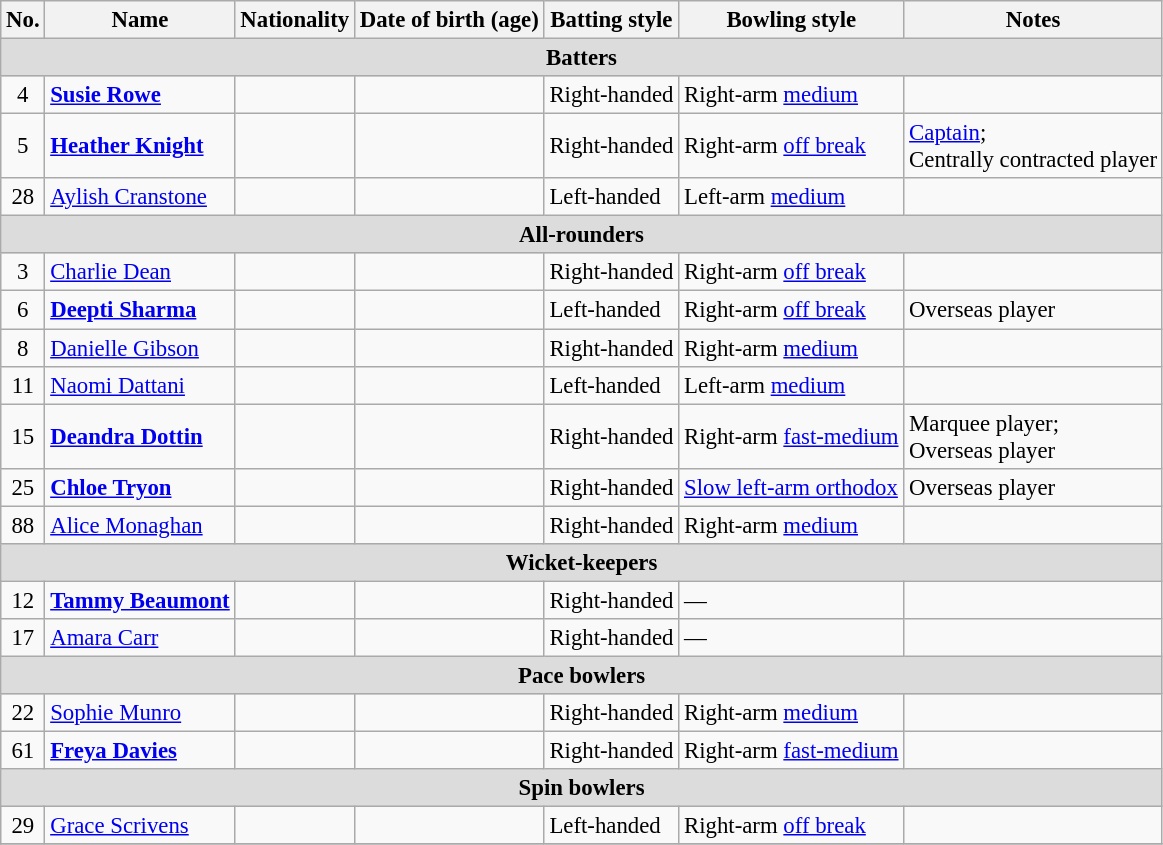<table class="wikitable" style="font-size:95%;">
<tr>
<th>No.</th>
<th>Name</th>
<th>Nationality</th>
<th>Date of birth (age)</th>
<th>Batting style</th>
<th>Bowling style</th>
<th>Notes</th>
</tr>
<tr>
<th colspan="7" style="background: #DCDCDC" align=right>Batters</th>
</tr>
<tr>
<td style="text-align:center">4</td>
<td><strong><a href='#'>Susie Rowe</a></strong></td>
<td></td>
<td></td>
<td>Right-handed</td>
<td>Right-arm <a href='#'>medium</a></td>
<td></td>
</tr>
<tr>
<td style="text-align:center">5</td>
<td><strong><a href='#'>Heather Knight</a></strong></td>
<td></td>
<td></td>
<td>Right-handed</td>
<td>Right-arm <a href='#'>off break</a></td>
<td><a href='#'>Captain</a>; <br>Centrally contracted player</td>
</tr>
<tr>
<td style="text-align:center">28</td>
<td><a href='#'>Aylish Cranstone</a></td>
<td></td>
<td></td>
<td>Left-handed</td>
<td>Left-arm <a href='#'>medium</a></td>
<td></td>
</tr>
<tr>
<th colspan="7" style="background: #DCDCDC" align=right>All-rounders</th>
</tr>
<tr>
<td style="text-align:center">3</td>
<td><a href='#'>Charlie Dean</a></td>
<td></td>
<td></td>
<td>Right-handed</td>
<td>Right-arm <a href='#'>off break</a></td>
<td></td>
</tr>
<tr>
<td style="text-align:center">6</td>
<td><strong><a href='#'>Deepti Sharma</a></strong></td>
<td></td>
<td></td>
<td>Left-handed</td>
<td>Right-arm <a href='#'>off break</a></td>
<td>Overseas player</td>
</tr>
<tr>
<td style="text-align:center">8</td>
<td><a href='#'>Danielle Gibson</a></td>
<td></td>
<td></td>
<td>Right-handed</td>
<td>Right-arm <a href='#'>medium</a></td>
<td></td>
</tr>
<tr>
<td style="text-align:center">11</td>
<td><a href='#'>Naomi Dattani</a></td>
<td></td>
<td></td>
<td>Left-handed</td>
<td>Left-arm <a href='#'>medium</a></td>
<td></td>
</tr>
<tr>
<td style="text-align:center">15</td>
<td><strong><a href='#'>Deandra Dottin</a></strong></td>
<td></td>
<td></td>
<td>Right-handed</td>
<td>Right-arm <a href='#'>fast-medium</a></td>
<td>Marquee player; <br>Overseas player</td>
</tr>
<tr>
<td style="text-align:center">25</td>
<td><strong><a href='#'>Chloe Tryon</a></strong></td>
<td></td>
<td></td>
<td>Right-handed</td>
<td><a href='#'>Slow left-arm orthodox</a></td>
<td>Overseas player</td>
</tr>
<tr>
<td style="text-align:center">88</td>
<td><a href='#'>Alice Monaghan</a></td>
<td></td>
<td></td>
<td>Right-handed</td>
<td>Right-arm <a href='#'>medium</a></td>
<td></td>
</tr>
<tr>
<th colspan="7" style="background: #DCDCDC" align=right>Wicket-keepers</th>
</tr>
<tr>
<td style="text-align:center">12</td>
<td><strong><a href='#'>Tammy Beaumont</a></strong></td>
<td></td>
<td></td>
<td>Right-handed</td>
<td>—</td>
<td></td>
</tr>
<tr>
<td style="text-align:center">17</td>
<td><a href='#'>Amara Carr</a></td>
<td></td>
<td></td>
<td>Right-handed</td>
<td>—</td>
<td></td>
</tr>
<tr>
<th colspan="7" style="background: #DCDCDC" align=right>Pace bowlers</th>
</tr>
<tr>
<td style="text-align:center">22</td>
<td><a href='#'>Sophie Munro</a></td>
<td></td>
<td></td>
<td>Right-handed</td>
<td>Right-arm <a href='#'>medium</a></td>
<td></td>
</tr>
<tr>
<td style="text-align:center">61</td>
<td><strong><a href='#'>Freya Davies</a></strong></td>
<td></td>
<td></td>
<td>Right-handed</td>
<td>Right-arm <a href='#'>fast-medium</a></td>
<td></td>
</tr>
<tr>
<th colspan="7" style="background: #DCDCDC" align=right>Spin bowlers</th>
</tr>
<tr>
<td style="text-align:center">29</td>
<td><a href='#'>Grace Scrivens</a></td>
<td></td>
<td></td>
<td>Left-handed</td>
<td>Right-arm <a href='#'>off break</a></td>
<td></td>
</tr>
<tr>
</tr>
</table>
